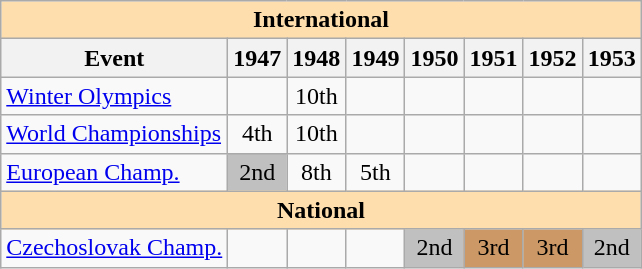<table class="wikitable" style="text-align:center">
<tr>
<th style="background-color: #ffdead; " colspan=8 align=center>International</th>
</tr>
<tr>
<th>Event</th>
<th>1947</th>
<th>1948</th>
<th>1949</th>
<th>1950</th>
<th>1951</th>
<th>1952</th>
<th>1953</th>
</tr>
<tr>
<td align=left><a href='#'>Winter Olympics</a></td>
<td></td>
<td>10th</td>
<td></td>
<td></td>
<td></td>
<td></td>
<td></td>
</tr>
<tr>
<td align=left><a href='#'>World Championships</a></td>
<td>4th</td>
<td>10th</td>
<td></td>
<td></td>
<td></td>
<td></td>
<td></td>
</tr>
<tr>
<td align=left><a href='#'>European Champ.</a></td>
<td bgcolor=silver>2nd</td>
<td>8th</td>
<td>5th</td>
<td></td>
<td></td>
<td></td>
<td></td>
</tr>
<tr>
<th style="background-color: #ffdead; " colspan=8 align=center>National</th>
</tr>
<tr>
<td align=left><a href='#'>Czechoslovak Champ.</a></td>
<td></td>
<td></td>
<td></td>
<td bgcolor=silver>2nd</td>
<td bgcolor=cc9966>3rd</td>
<td bgcolor=cc9966>3rd</td>
<td bgcolor=silver>2nd</td>
</tr>
</table>
